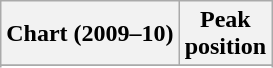<table class="wikitable sortable plainrowheaders">
<tr>
<th>Chart (2009–10)</th>
<th>Peak<br>position</th>
</tr>
<tr>
</tr>
<tr>
</tr>
<tr>
</tr>
<tr>
</tr>
<tr>
</tr>
<tr>
</tr>
<tr>
</tr>
</table>
